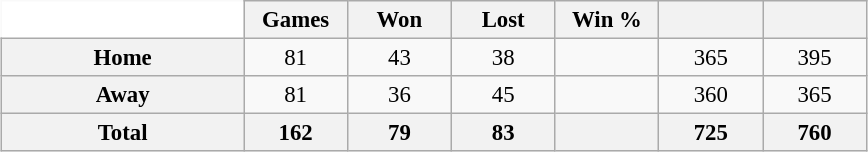<table class="wikitable" style="font-size:95%; text-align:center; width:38em; border:0;margin: 0.5em auto;">
<tr>
<td width="28%" style="background:#fff;border:0;"></td>
<th width="12%">Games</th>
<th width="12%">Won</th>
<th width="12%">Lost</th>
<th width="12%">Win %</th>
<th width="12%"></th>
<th width="12%"></th>
</tr>
<tr>
<th>Home</th>
<td>81</td>
<td>43</td>
<td>38</td>
<td></td>
<td>365</td>
<td>395</td>
</tr>
<tr>
<th>Away</th>
<td>81</td>
<td>36</td>
<td>45</td>
<td></td>
<td>360</td>
<td>365</td>
</tr>
<tr>
<th>Total</th>
<th>162</th>
<th>79</th>
<th>83</th>
<th></th>
<th>725</th>
<th>760</th>
</tr>
</table>
